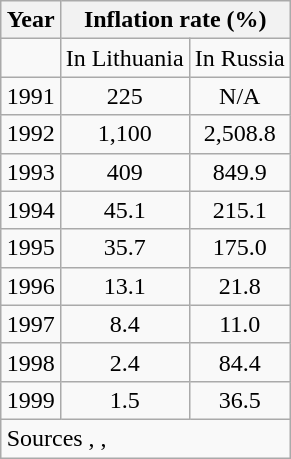<table class="wikitable" style="float:right;margin:0 0 0.5em 1em;">
<tr>
<th>Year</th>
<th colspan="2">Inflation rate (%)</th>
</tr>
<tr align=center>
<td></td>
<td>In Lithuania</td>
<td>In Russia</td>
</tr>
<tr align=center>
<td>1991</td>
<td>225</td>
<td>N/A</td>
</tr>
<tr align=center>
<td>1992</td>
<td>1,100</td>
<td>2,508.8</td>
</tr>
<tr align=center>
<td>1993</td>
<td>409</td>
<td>849.9</td>
</tr>
<tr align=center>
<td>1994</td>
<td>45.1</td>
<td>215.1</td>
</tr>
<tr align=center>
<td>1995</td>
<td>35.7</td>
<td>175.0</td>
</tr>
<tr align=center>
<td>1996</td>
<td>13.1</td>
<td>21.8</td>
</tr>
<tr align=center>
<td>1997</td>
<td>8.4</td>
<td>11.0</td>
</tr>
<tr align=center>
<td>1998</td>
<td>2.4</td>
<td>84.4</td>
</tr>
<tr align=center>
<td>1999</td>
<td>1.5</td>
<td>36.5</td>
</tr>
<tr>
<td colspan="3">Sources  , , </td>
</tr>
</table>
